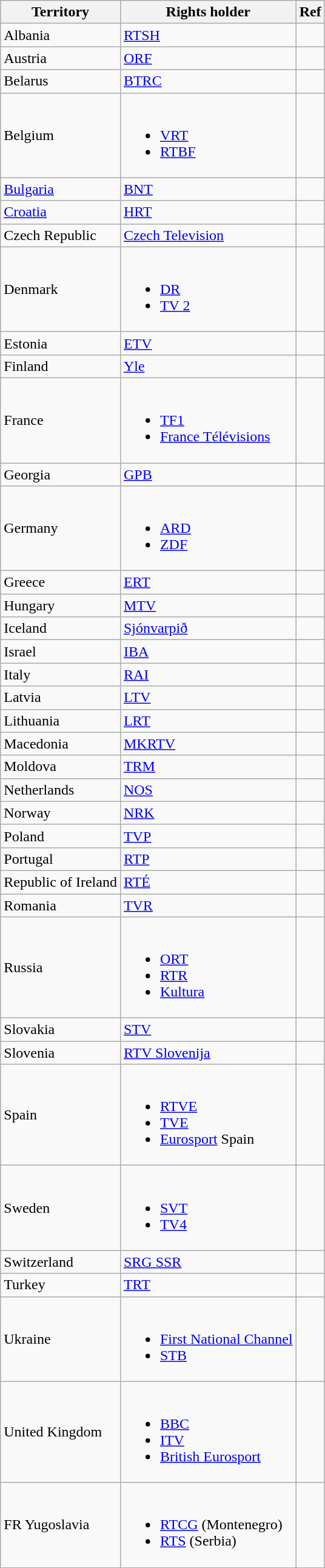<table class="wikitable">
<tr>
<th>Territory</th>
<th>Rights holder</th>
<th>Ref</th>
</tr>
<tr>
<td>Albania</td>
<td><a href='#'>RTSH</a></td>
<td></td>
</tr>
<tr>
<td>Austria</td>
<td><a href='#'>ORF</a></td>
<td></td>
</tr>
<tr>
<td>Belarus</td>
<td><a href='#'>BTRC</a></td>
<td></td>
</tr>
<tr>
<td>Belgium</td>
<td><br><ul><li><a href='#'>VRT</a></li><li><a href='#'>RTBF</a></li></ul></td>
<td></td>
</tr>
<tr>
<td><a href='#'>Bulgaria</a></td>
<td><a href='#'>BNT</a></td>
<td></td>
</tr>
<tr>
<td><a href='#'>Croatia</a></td>
<td><a href='#'>HRT</a></td>
<td></td>
</tr>
<tr>
<td>Czech Republic</td>
<td><a href='#'>Czech Television</a></td>
<td></td>
</tr>
<tr>
<td>Denmark</td>
<td><br><ul><li><a href='#'>DR</a></li><li><a href='#'>TV 2</a></li></ul></td>
<td></td>
</tr>
<tr>
<td>Estonia</td>
<td><a href='#'>ETV</a></td>
<td></td>
</tr>
<tr>
<td>Finland</td>
<td><a href='#'>Yle</a></td>
<td></td>
</tr>
<tr>
<td>France</td>
<td><br><ul><li><a href='#'>TF1</a></li><li><a href='#'>France Télévisions</a></li></ul></td>
<td></td>
</tr>
<tr>
<td>Georgia</td>
<td><a href='#'>GPB</a></td>
<td></td>
</tr>
<tr>
<td>Germany</td>
<td><br><ul><li><a href='#'>ARD</a></li><li><a href='#'>ZDF</a></li></ul></td>
<td></td>
</tr>
<tr>
<td>Greece</td>
<td><a href='#'>ERT</a></td>
<td></td>
</tr>
<tr>
<td>Hungary</td>
<td><a href='#'>MTV</a></td>
<td></td>
</tr>
<tr>
<td>Iceland</td>
<td><a href='#'>Sjónvarpið</a></td>
<td></td>
</tr>
<tr>
<td>Israel</td>
<td><a href='#'>IBA</a></td>
<td></td>
</tr>
<tr>
<td>Italy</td>
<td><a href='#'>RAI</a></td>
<td></td>
</tr>
<tr>
<td>Latvia</td>
<td><a href='#'>LTV</a></td>
<td></td>
</tr>
<tr>
<td>Lithuania</td>
<td><a href='#'>LRT</a></td>
<td></td>
</tr>
<tr>
<td>Macedonia</td>
<td><a href='#'>MKRTV</a></td>
<td></td>
</tr>
<tr>
<td>Moldova</td>
<td><a href='#'>TRM</a></td>
<td></td>
</tr>
<tr>
<td>Netherlands</td>
<td><a href='#'>NOS</a></td>
<td></td>
</tr>
<tr>
<td>Norway</td>
<td><a href='#'>NRK</a></td>
<td></td>
</tr>
<tr>
<td>Poland</td>
<td><a href='#'>TVP</a></td>
<td></td>
</tr>
<tr>
<td>Portugal</td>
<td><a href='#'>RTP</a></td>
<td></td>
</tr>
<tr>
<td>Republic of Ireland</td>
<td><a href='#'>RTÉ</a></td>
<td></td>
</tr>
<tr>
<td>Romania</td>
<td><a href='#'>TVR</a></td>
<td></td>
</tr>
<tr>
<td>Russia</td>
<td><br><ul><li><a href='#'>ORT</a></li><li><a href='#'>RTR</a></li><li><a href='#'>Kultura</a></li></ul></td>
<td></td>
</tr>
<tr>
<td>Slovakia</td>
<td><a href='#'>STV</a></td>
<td></td>
</tr>
<tr>
<td>Slovenia</td>
<td><a href='#'>RTV Slovenija</a></td>
<td></td>
</tr>
<tr>
<td>Spain</td>
<td><br><ul><li><a href='#'>RTVE</a></li><li><a href='#'>TVE</a></li><li><a href='#'>Eurosport</a> Spain</li></ul></td>
<td></td>
</tr>
<tr>
<td>Sweden</td>
<td><br><ul><li><a href='#'>SVT</a></li><li><a href='#'>TV4</a></li></ul></td>
<td></td>
</tr>
<tr>
<td>Switzerland</td>
<td><a href='#'>SRG SSR</a></td>
<td></td>
</tr>
<tr>
<td>Turkey</td>
<td><a href='#'>TRT</a></td>
<td></td>
</tr>
<tr>
<td>Ukraine</td>
<td><br><ul><li><a href='#'>First National Channel</a></li><li><a href='#'>STB</a></li></ul></td>
<td></td>
</tr>
<tr>
<td>United Kingdom</td>
<td><br><ul><li><a href='#'>BBC</a></li><li><a href='#'>ITV</a></li><li><a href='#'>British Eurosport</a></li></ul></td>
<td></td>
</tr>
<tr>
<td>FR Yugoslavia</td>
<td><br><ul><li><a href='#'>RTCG</a> (Montenegro)</li><li><a href='#'>RTS</a> (Serbia)</li></ul></td>
<td></td>
</tr>
</table>
